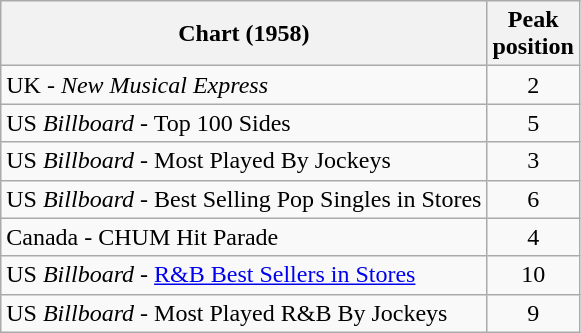<table class="wikitable sortable">
<tr>
<th align="left">Chart (1958)</th>
<th style="text-align:center;">Peak<br>position</th>
</tr>
<tr>
<td align="left">UK - <em>New Musical Express</em></td>
<td style="text-align:center;">2</td>
</tr>
<tr>
<td align="left">US <em>Billboard</em> - Top 100 Sides</td>
<td style="text-align:center;">5</td>
</tr>
<tr>
<td align="left">US <em>Billboard</em> - Most Played By Jockeys</td>
<td style="text-align:center;">3</td>
</tr>
<tr>
<td align="left">US <em>Billboard</em> - Best Selling Pop Singles in Stores</td>
<td style="text-align:center;">6</td>
</tr>
<tr>
<td align="left">Canada - CHUM Hit Parade</td>
<td style="text-align:center;">4</td>
</tr>
<tr>
<td align="left">US <em>Billboard</em> - <a href='#'>R&B Best Sellers in Stores</a></td>
<td style="text-align:center;">10</td>
</tr>
<tr>
<td align="left">US <em>Billboard</em> - Most Played R&B By Jockeys</td>
<td style="text-align:center;">9</td>
</tr>
</table>
